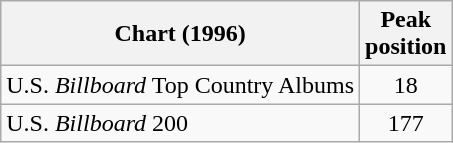<table class="wikitable">
<tr>
<th>Chart (1996)</th>
<th>Peak<br>position</th>
</tr>
<tr>
<td>U.S. <em>Billboard</em> Top Country Albums</td>
<td align="center">18</td>
</tr>
<tr>
<td>U.S. <em>Billboard</em> 200</td>
<td align="center">177</td>
</tr>
</table>
